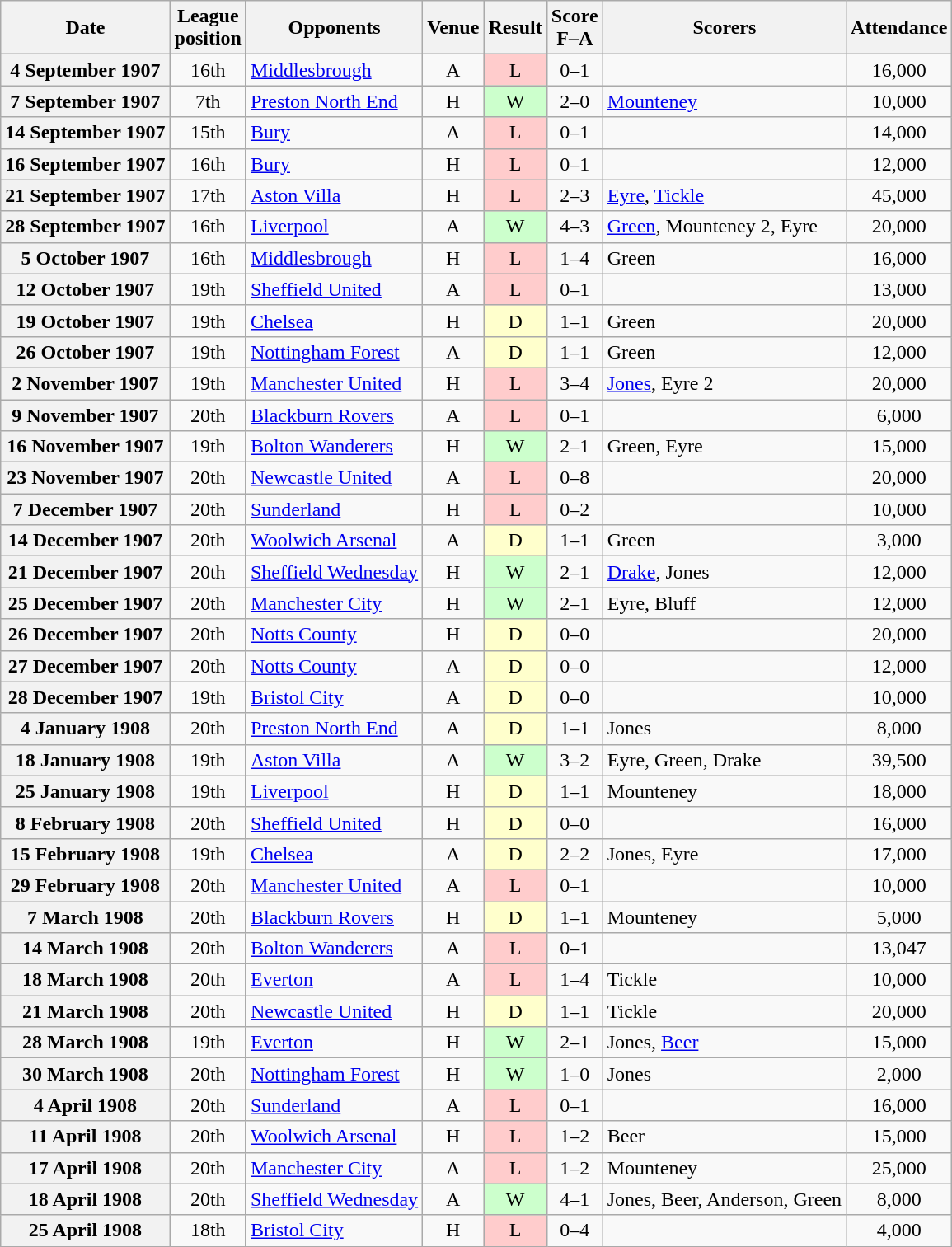<table class="wikitable plainrowheaders" style="text-align:center">
<tr>
<th scope="col">Date</th>
<th scope="col">League<br>position</th>
<th scope="col">Opponents</th>
<th scope="col">Venue</th>
<th scope="col">Result</th>
<th scope="col">Score<br>F–A</th>
<th scope="col">Scorers</th>
<th scope="col">Attendance</th>
</tr>
<tr>
<th scope="row">4 September 1907</th>
<td>16th</td>
<td align="left"><a href='#'>Middlesbrough</a></td>
<td>A</td>
<td style=background:#fcc>L</td>
<td>0–1</td>
<td></td>
<td>16,000</td>
</tr>
<tr>
<th scope="row">7 September 1907</th>
<td>7th</td>
<td align="left"><a href='#'>Preston North End</a></td>
<td>H</td>
<td style=background:#cfc>W</td>
<td>2–0</td>
<td align="left"><a href='#'>Mounteney</a></td>
<td>10,000</td>
</tr>
<tr>
<th scope="row">14 September 1907</th>
<td>15th</td>
<td align="left"><a href='#'>Bury</a></td>
<td>A</td>
<td style=background:#fcc>L</td>
<td>0–1</td>
<td></td>
<td>14,000</td>
</tr>
<tr>
<th scope="row">16 September 1907</th>
<td>16th</td>
<td align="left"><a href='#'>Bury</a></td>
<td>H</td>
<td style=background:#fcc>L</td>
<td>0–1</td>
<td></td>
<td>12,000</td>
</tr>
<tr>
<th scope="row">21 September 1907</th>
<td>17th</td>
<td align="left"><a href='#'>Aston Villa</a></td>
<td>H</td>
<td style=background:#fcc>L</td>
<td>2–3</td>
<td align="left"><a href='#'>Eyre</a>, <a href='#'>Tickle</a></td>
<td>45,000</td>
</tr>
<tr>
<th scope="row">28 September 1907</th>
<td>16th</td>
<td align="left"><a href='#'>Liverpool</a></td>
<td>A</td>
<td style=background:#cfc>W</td>
<td>4–3</td>
<td align="left"><a href='#'>Green</a>, Mounteney 2, Eyre</td>
<td>20,000</td>
</tr>
<tr>
<th scope="row">5 October 1907</th>
<td>16th</td>
<td align="left"><a href='#'>Middlesbrough</a></td>
<td>H</td>
<td style=background:#fcc>L</td>
<td>1–4</td>
<td align="left">Green</td>
<td>16,000</td>
</tr>
<tr>
<th scope="row">12 October 1907</th>
<td>19th</td>
<td align="left"><a href='#'>Sheffield United</a></td>
<td>A</td>
<td style=background:#fcc>L</td>
<td>0–1</td>
<td></td>
<td>13,000</td>
</tr>
<tr>
<th scope="row">19 October 1907</th>
<td>19th</td>
<td align="left"><a href='#'>Chelsea</a></td>
<td>H</td>
<td style=background:#ffc>D</td>
<td>1–1</td>
<td align="left">Green</td>
<td>20,000</td>
</tr>
<tr>
<th scope="row">26 October 1907</th>
<td>19th</td>
<td align="left"><a href='#'>Nottingham Forest</a></td>
<td>A</td>
<td style=background:#ffc>D</td>
<td>1–1</td>
<td align="left">Green</td>
<td>12,000</td>
</tr>
<tr>
<th scope="row">2 November 1907</th>
<td>19th</td>
<td align="left"><a href='#'>Manchester United</a></td>
<td>H</td>
<td style=background:#fcc>L</td>
<td>3–4</td>
<td align="left"><a href='#'>Jones</a>, Eyre 2</td>
<td>20,000</td>
</tr>
<tr>
<th scope="row">9 November 1907</th>
<td>20th</td>
<td align="left"><a href='#'>Blackburn Rovers</a></td>
<td>A</td>
<td style=background:#fcc>L</td>
<td>0–1</td>
<td></td>
<td>6,000</td>
</tr>
<tr>
<th scope="row">16 November 1907</th>
<td>19th</td>
<td align="left"><a href='#'>Bolton Wanderers</a></td>
<td>H</td>
<td style=background:#cfc>W</td>
<td>2–1</td>
<td align="left">Green, Eyre</td>
<td>15,000</td>
</tr>
<tr>
<th scope="row">23 November 1907</th>
<td>20th</td>
<td align="left"><a href='#'>Newcastle United</a></td>
<td>A</td>
<td style=background:#fcc>L</td>
<td>0–8</td>
<td></td>
<td>20,000</td>
</tr>
<tr>
<th scope="row">7 December 1907</th>
<td>20th</td>
<td align="left"><a href='#'>Sunderland</a></td>
<td>H</td>
<td style=background:#fcc>L</td>
<td>0–2</td>
<td></td>
<td>10,000</td>
</tr>
<tr>
<th scope="row">14 December 1907</th>
<td>20th</td>
<td align="left"><a href='#'>Woolwich Arsenal</a></td>
<td>A</td>
<td style=background:#ffc>D</td>
<td>1–1</td>
<td align="left">Green</td>
<td>3,000</td>
</tr>
<tr>
<th scope="row">21 December 1907</th>
<td>20th</td>
<td align="left"><a href='#'>Sheffield Wednesday</a></td>
<td>H</td>
<td style=background:#cfc>W</td>
<td>2–1</td>
<td align="left"><a href='#'>Drake</a>, Jones</td>
<td>12,000</td>
</tr>
<tr>
<th scope="row">25 December 1907</th>
<td>20th</td>
<td align="left"><a href='#'>Manchester City</a></td>
<td>H</td>
<td style=background:#cfc>W</td>
<td>2–1</td>
<td align="left">Eyre, Bluff</td>
<td>12,000</td>
</tr>
<tr>
<th scope="row">26 December 1907</th>
<td>20th</td>
<td align="left"><a href='#'>Notts County</a></td>
<td>H</td>
<td style=background:#ffc>D</td>
<td>0–0</td>
<td></td>
<td>20,000</td>
</tr>
<tr>
<th scope="row">27 December 1907</th>
<td>20th</td>
<td align="left"><a href='#'>Notts County</a></td>
<td>A</td>
<td style=background:#ffc>D</td>
<td>0–0</td>
<td></td>
<td>12,000</td>
</tr>
<tr>
<th scope="row">28 December 1907</th>
<td>19th</td>
<td align="left"><a href='#'>Bristol City</a></td>
<td>A</td>
<td style=background:#ffc>D</td>
<td>0–0</td>
<td></td>
<td>10,000</td>
</tr>
<tr>
<th scope="row">4 January 1908</th>
<td>20th</td>
<td align="left"><a href='#'>Preston North End</a></td>
<td>A</td>
<td style=background:#ffc>D</td>
<td>1–1</td>
<td align="left">Jones</td>
<td>8,000</td>
</tr>
<tr>
<th scope="row">18 January 1908</th>
<td>19th</td>
<td align="left"><a href='#'>Aston Villa</a></td>
<td>A</td>
<td style=background:#cfc>W</td>
<td>3–2</td>
<td align="left">Eyre, Green, Drake</td>
<td>39,500</td>
</tr>
<tr>
<th scope="row">25 January 1908</th>
<td>19th</td>
<td align="left"><a href='#'>Liverpool</a></td>
<td>H</td>
<td style=background:#ffc>D</td>
<td>1–1</td>
<td align="left">Mounteney</td>
<td>18,000</td>
</tr>
<tr>
<th scope="row">8 February 1908</th>
<td>20th</td>
<td align="left"><a href='#'>Sheffield United</a></td>
<td>H</td>
<td style=background:#ffc>D</td>
<td>0–0</td>
<td></td>
<td>16,000</td>
</tr>
<tr>
<th scope="row">15 February 1908</th>
<td>19th</td>
<td align="left"><a href='#'>Chelsea</a></td>
<td>A</td>
<td style=background:#ffc>D</td>
<td>2–2</td>
<td align="left">Jones, Eyre</td>
<td>17,000</td>
</tr>
<tr>
<th scope="row">29 February 1908</th>
<td>20th</td>
<td align="left"><a href='#'>Manchester United</a></td>
<td>A</td>
<td style=background:#fcc>L</td>
<td>0–1</td>
<td></td>
<td>10,000</td>
</tr>
<tr>
<th scope="row">7 March 1908</th>
<td>20th</td>
<td align="left"><a href='#'>Blackburn Rovers</a></td>
<td>H</td>
<td style=background:#ffc>D</td>
<td>1–1</td>
<td align="left">Mounteney</td>
<td>5,000</td>
</tr>
<tr>
<th scope="row">14 March 1908</th>
<td>20th</td>
<td align="left"><a href='#'>Bolton Wanderers</a></td>
<td>A</td>
<td style=background:#fcc>L</td>
<td>0–1</td>
<td></td>
<td>13,047</td>
</tr>
<tr>
<th scope="row">18 March 1908</th>
<td>20th</td>
<td align="left"><a href='#'>Everton</a></td>
<td>A</td>
<td style=background:#fcc>L</td>
<td>1–4</td>
<td align="left">Tickle</td>
<td>10,000</td>
</tr>
<tr>
<th scope="row">21 March 1908</th>
<td>20th</td>
<td align="left"><a href='#'>Newcastle United</a></td>
<td>H</td>
<td style=background:#ffc>D</td>
<td>1–1</td>
<td align="left">Tickle</td>
<td>20,000</td>
</tr>
<tr>
<th scope="row">28 March 1908</th>
<td>19th</td>
<td align="left"><a href='#'>Everton</a></td>
<td>H</td>
<td style=background:#cfc>W</td>
<td>2–1</td>
<td align="left">Jones, <a href='#'>Beer</a></td>
<td>15,000</td>
</tr>
<tr>
<th scope="row">30 March 1908</th>
<td>20th</td>
<td align="left"><a href='#'>Nottingham Forest</a></td>
<td>H</td>
<td style=background:#cfc>W</td>
<td>1–0</td>
<td align="left">Jones</td>
<td>2,000</td>
</tr>
<tr>
<th scope="row">4 April 1908</th>
<td>20th</td>
<td align="left"><a href='#'>Sunderland</a></td>
<td>A</td>
<td style=background:#fcc>L</td>
<td>0–1</td>
<td></td>
<td>16,000</td>
</tr>
<tr>
<th scope="row">11 April 1908</th>
<td>20th</td>
<td align="left"><a href='#'>Woolwich Arsenal</a></td>
<td>H</td>
<td style=background:#fcc>L</td>
<td>1–2</td>
<td align="left">Beer</td>
<td>15,000</td>
</tr>
<tr>
<th scope="row">17 April 1908</th>
<td>20th</td>
<td align="left"><a href='#'>Manchester City</a></td>
<td>A</td>
<td style=background:#fcc>L</td>
<td>1–2</td>
<td align="left">Mounteney</td>
<td>25,000</td>
</tr>
<tr>
<th scope="row">18 April 1908</th>
<td>20th</td>
<td align="left"><a href='#'>Sheffield Wednesday</a></td>
<td>A</td>
<td style=background:#cfc>W</td>
<td>4–1</td>
<td align="left">Jones, Beer, Anderson, Green</td>
<td>8,000</td>
</tr>
<tr>
<th scope="row">25 April 1908</th>
<td>18th</td>
<td align="left"><a href='#'>Bristol City</a></td>
<td>H</td>
<td style=background:#fcc>L</td>
<td>0–4</td>
<td></td>
<td>4,000</td>
</tr>
</table>
